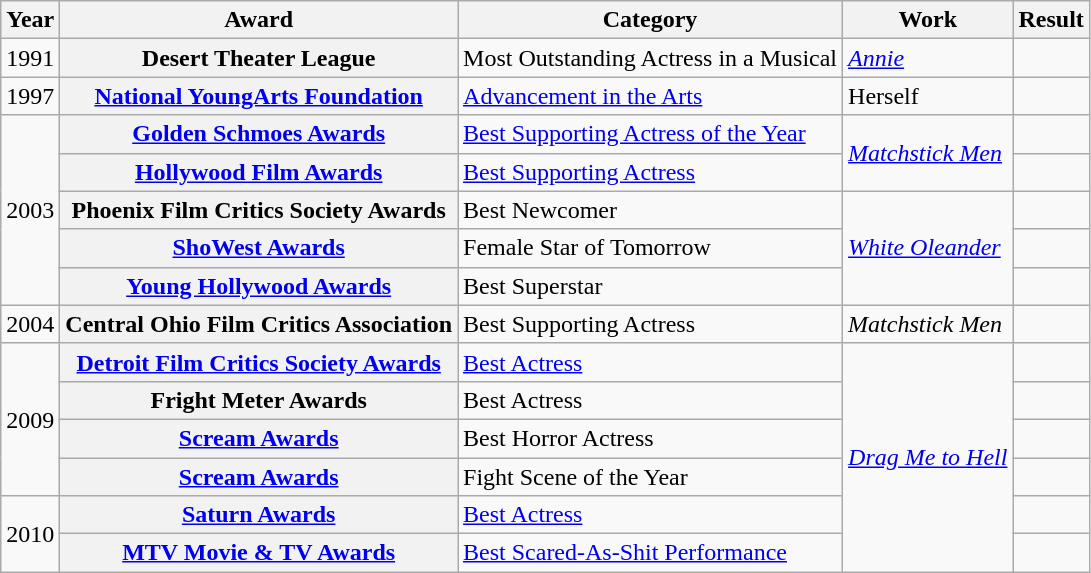<table class="wikitable sortable plainrowheaders">
<tr>
<th scope="col">Year</th>
<th scope="col">Award</th>
<th scope="col">Category</th>
<th scope="col" class="unsortable">Work</th>
<th>Result</th>
</tr>
<tr>
<td>1991</td>
<th scope="row">Desert Theater League</th>
<td>Most Outstanding Actress in a Musical</td>
<td><a href='#'><em>Annie</em></a></td>
<td></td>
</tr>
<tr>
<td>1997</td>
<th scope="row"><a href='#'>National YoungArts Foundation</a></th>
<td><a href='#'>Advancement in the Arts</a></td>
<td>Herself</td>
<td></td>
</tr>
<tr>
<td rowspan="5">2003</td>
<th scope="row"><a href='#'>Golden Schmoes Awards</a></th>
<td><a href='#'>Best Supporting Actress of the Year</a></td>
<td rowspan="2"><em><a href='#'>Matchstick Men</a></em></td>
<td></td>
</tr>
<tr>
<th scope="row"><a href='#'>Hollywood Film Awards</a></th>
<td><a href='#'>Best Supporting Actress</a></td>
<td></td>
</tr>
<tr>
<th scope="row">Phoenix Film Critics Society Awards</th>
<td>Best Newcomer</td>
<td rowspan="3"><a href='#'><em>White Oleander</em></a></td>
<td></td>
</tr>
<tr>
<th scope="row"><a href='#'>ShoWest Awards</a></th>
<td>Female Star of Tomorrow</td>
<td></td>
</tr>
<tr>
<th scope="row"><a href='#'>Young Hollywood Awards</a></th>
<td>Best Superstar</td>
<td></td>
</tr>
<tr>
<td>2004</td>
<th scope="row">Central Ohio Film Critics Association</th>
<td>Best Supporting Actress</td>
<td><em>Matchstick Men</em></td>
<td></td>
</tr>
<tr>
<td rowspan="4">2009</td>
<th scope="row"><a href='#'>Detroit Film Critics Society Awards</a></th>
<td><a href='#'>Best Actress</a></td>
<td rowspan="6"><em><a href='#'>Drag Me to Hell</a></em></td>
<td></td>
</tr>
<tr>
<th scope="row">Fright Meter Awards</th>
<td>Best Actress</td>
<td></td>
</tr>
<tr>
<th scope="row"><a href='#'>Scream Awards</a></th>
<td>Best Horror Actress</td>
<td></td>
</tr>
<tr>
<th scope="row"><a href='#'>Scream Awards</a></th>
<td>Fight Scene of the Year</td>
<td></td>
</tr>
<tr>
<td rowspan="2">2010</td>
<th scope="row"><a href='#'>Saturn Awards</a></th>
<td><a href='#'>Best Actress</a></td>
<td></td>
</tr>
<tr>
<th scope="row"><a href='#'>MTV Movie & TV Awards</a></th>
<td><a href='#'>Best Scared-As-Shit Performance</a></td>
<td></td>
</tr>
</table>
